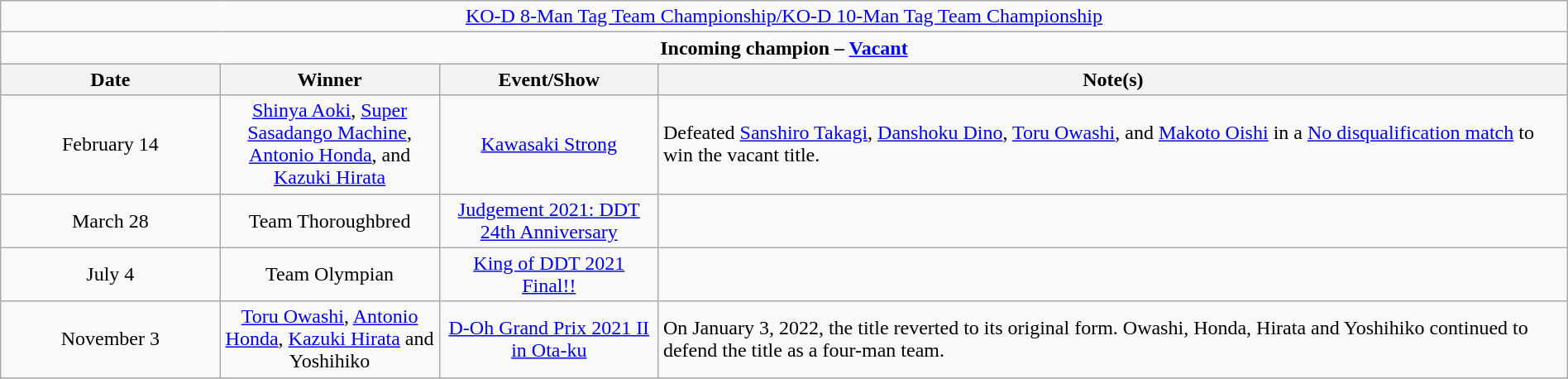<table class="wikitable" style="text-align:center; width:100%;">
<tr>
<td colspan="4" style="text-align: center;"><a href='#'>KO-D 8-Man Tag Team Championship/KO-D 10-Man Tag Team Championship</a></td>
</tr>
<tr>
<td colspan="4" style="text-align: center;"><strong>Incoming champion – <a href='#'>Vacant</a></strong></td>
</tr>
<tr>
<th width=14%>Date</th>
<th width=14%>Winner</th>
<th width=14%>Event/Show</th>
<th width=58%>Note(s)</th>
</tr>
<tr>
<td>February 14</td>
<td><a href='#'>Shinya Aoki</a>, <a href='#'>Super Sasadango Machine</a>, <a href='#'>Antonio Honda</a>, and <a href='#'>Kazuki Hirata</a></td>
<td><a href='#'>Kawasaki Strong</a></td>
<td align=left>Defeated <a href='#'>Sanshiro Takagi</a>, <a href='#'>Danshoku Dino</a>, <a href='#'>Toru Owashi</a>, and <a href='#'>Makoto Oishi</a> in a <a href='#'>No disqualification match</a> to win the vacant title.</td>
</tr>
<tr>
<td>March 28</td>
<td>Team Thoroughbred<br></td>
<td><a href='#'>Judgement 2021: DDT 24th Anniversary</a></td>
<td></td>
</tr>
<tr>
<td>July 4</td>
<td>Team Olympian<br></td>
<td><a href='#'>King of DDT 2021 Final!!</a></td>
<td></td>
</tr>
<tr>
<td>November 3</td>
<td><a href='#'>Toru Owashi</a>, <a href='#'>Antonio Honda</a>, <a href='#'>Kazuki Hirata</a> and Yoshihiko</td>
<td><a href='#'>D-Oh Grand Prix 2021 II in Ota-ku</a></td>
<td align=left>On January 3, 2022, the title reverted to its original form. Owashi, Honda, Hirata and Yoshihiko continued to defend the title as a four-man team.</td>
</tr>
</table>
